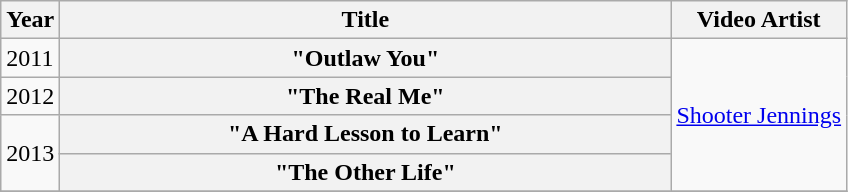<table class="wikitable plainrowheaders">
<tr>
<th>Year</th>
<th style="width:25em;">Title</th>
<th>Video Artist</th>
</tr>
<tr>
<td>2011</td>
<th scope="row">"Outlaw You"</th>
<td rowspan="4"><a href='#'>Shooter Jennings</a></td>
</tr>
<tr>
<td>2012</td>
<th scope="row">"The Real Me"</th>
</tr>
<tr>
<td rowspan="2">2013</td>
<th scope="row">"A Hard Lesson to Learn"</th>
</tr>
<tr>
<th scope="row">"The Other Life"</th>
</tr>
<tr>
</tr>
</table>
